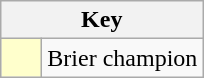<table class="wikitable" style="text-align: center;">
<tr>
<th colspan=2>Key</th>
</tr>
<tr>
<td style="background:#ffffcc; width:20px;"></td>
<td align=left>Brier champion</td>
</tr>
</table>
